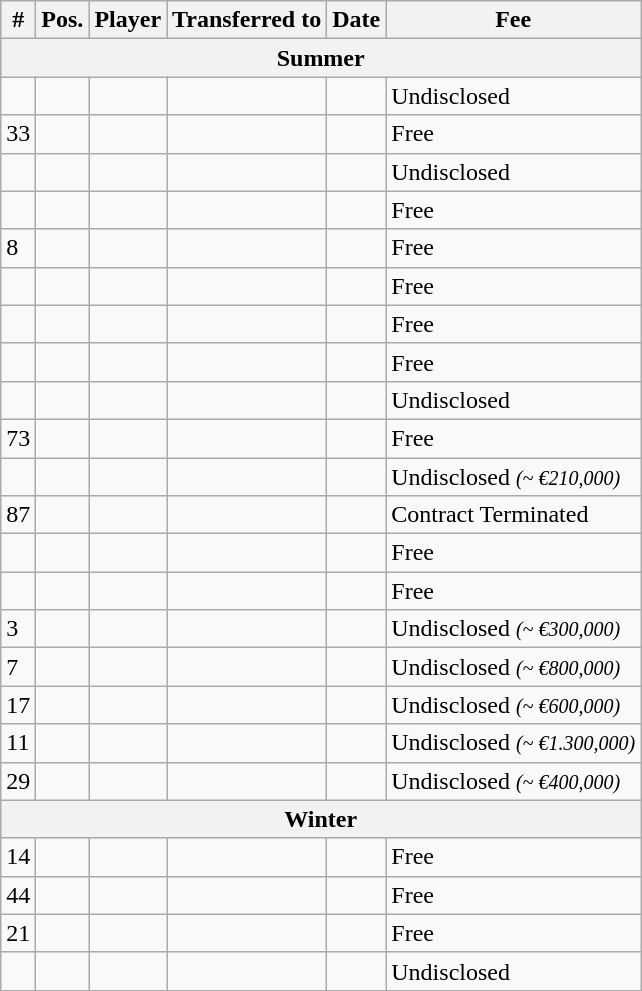<table class="wikitable sortable" text-align:center; font-size:95%; text-align:left;">
<tr>
<th>#</th>
<th>Pos.</th>
<th>Player</th>
<th>Transferred to</th>
<th>Date</th>
<th>Fee</th>
</tr>
<tr>
<th colspan=6 text-align:center;">Summer</th>
</tr>
<tr>
<td></td>
<td></td>
<td></td>
<td></td>
<td></td>
<td>Undisclosed </td>
</tr>
<tr>
<td>33</td>
<td></td>
<td></td>
<td></td>
<td></td>
<td>Free </td>
</tr>
<tr>
<td></td>
<td></td>
<td></td>
<td></td>
<td></td>
<td>Undisclosed </td>
</tr>
<tr>
<td></td>
<td></td>
<td></td>
<td></td>
<td></td>
<td>Free </td>
</tr>
<tr>
<td>8</td>
<td></td>
<td></td>
<td></td>
<td></td>
<td>Free</td>
</tr>
<tr>
<td></td>
<td></td>
<td></td>
<td></td>
<td></td>
<td>Free </td>
</tr>
<tr>
<td></td>
<td></td>
<td></td>
<td></td>
<td></td>
<td>Free </td>
</tr>
<tr>
<td></td>
<td></td>
<td></td>
<td></td>
<td></td>
<td>Free </td>
</tr>
<tr>
<td></td>
<td></td>
<td></td>
<td></td>
<td></td>
<td>Undisclosed </td>
</tr>
<tr>
<td>73</td>
<td></td>
<td></td>
<td></td>
<td></td>
<td>Free </td>
</tr>
<tr>
<td></td>
<td></td>
<td></td>
<td></td>
<td></td>
<td>Undisclosed <small><em>(~ €210,000)</em></small></td>
</tr>
<tr>
<td>87</td>
<td></td>
<td></td>
<td></td>
<td></td>
<td>Contract Terminated</td>
</tr>
<tr>
<td></td>
<td></td>
<td></td>
<td></td>
<td></td>
<td>Free</td>
</tr>
<tr>
<td></td>
<td></td>
<td></td>
<td></td>
<td></td>
<td>Free</td>
</tr>
<tr>
<td>3</td>
<td></td>
<td></td>
<td></td>
<td></td>
<td>Undisclosed <small><em>(~ €300,000)</em></small></td>
</tr>
<tr>
<td>7</td>
<td></td>
<td></td>
<td></td>
<td></td>
<td>Undisclosed <small><em>(~ €800,000)</em></small></td>
</tr>
<tr>
<td>17</td>
<td></td>
<td></td>
<td></td>
<td></td>
<td>Undisclosed <small><em>(~ €600,000)</em></small></td>
</tr>
<tr>
<td>11</td>
<td></td>
<td></td>
<td></td>
<td></td>
<td>Undisclosed <small><em>(~ €1.300,000)</em></small></td>
</tr>
<tr>
<td>29</td>
<td></td>
<td></td>
<td></td>
<td></td>
<td>Undisclosed <small><em>(~ €400,000)</em></small></td>
</tr>
<tr>
<th colspan=6 text-align:center;">Winter</th>
</tr>
<tr>
<td>14</td>
<td></td>
<td></td>
<td></td>
<td></td>
<td>Free </td>
</tr>
<tr>
<td>44</td>
<td></td>
<td></td>
<td></td>
<td></td>
<td>Free</td>
</tr>
<tr>
<td>21</td>
<td></td>
<td></td>
<td></td>
<td></td>
<td>Free</td>
</tr>
<tr>
<td></td>
<td></td>
<td></td>
<td></td>
<td></td>
<td>Undisclosed</td>
</tr>
<tr>
</tr>
</table>
